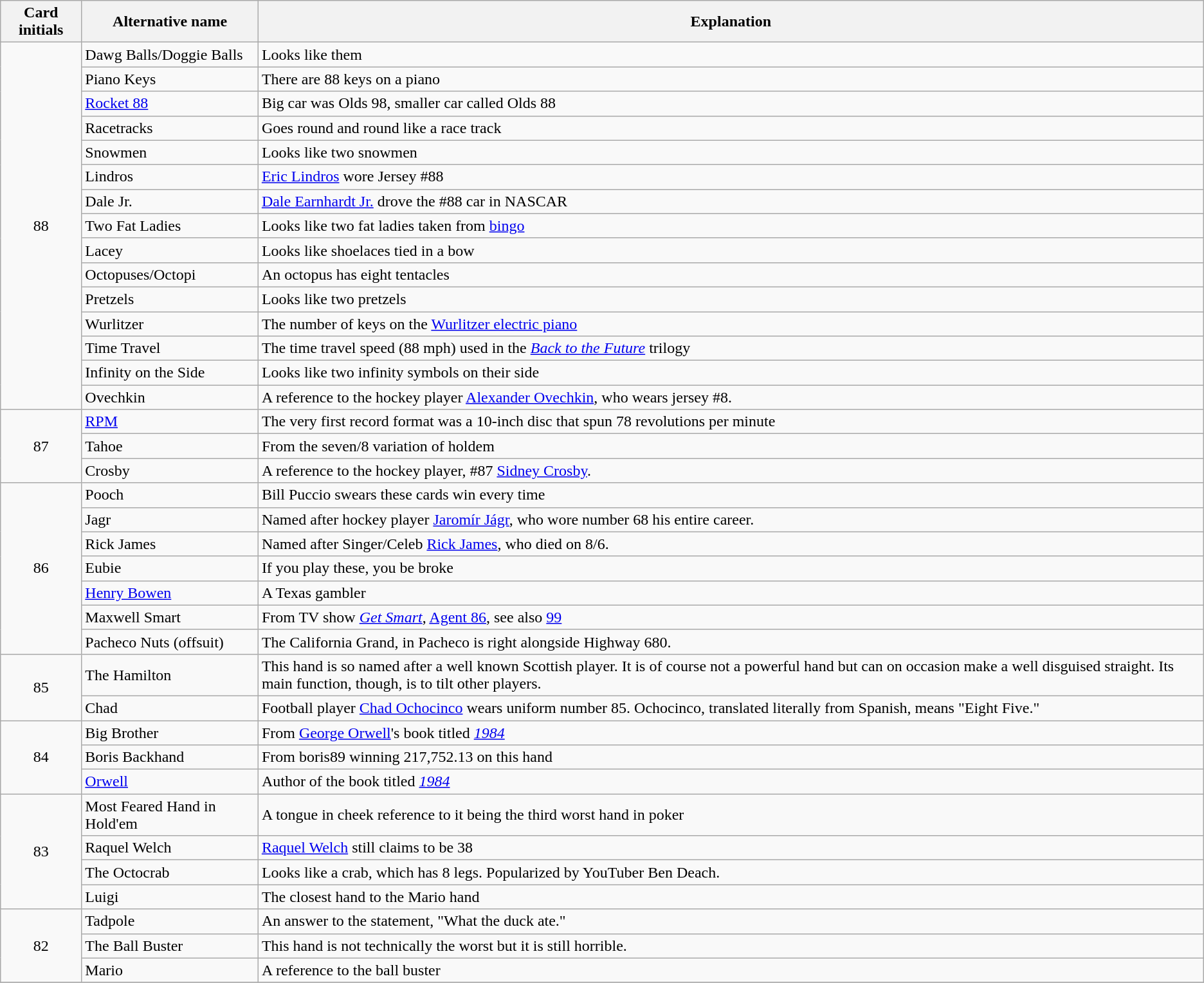<table class="wikitable">
<tr>
<th>Card initials</th>
<th>Alternative name</th>
<th>Explanation</th>
</tr>
<tr>
<td align="center" rowspan="15">88</td>
<td>Dawg Balls/Doggie Balls</td>
<td>Looks like them</td>
</tr>
<tr>
<td>Piano Keys</td>
<td>There are 88 keys on a piano</td>
</tr>
<tr>
<td><a href='#'>Rocket 88</a></td>
<td>Big car was Olds 98, smaller car called Olds 88</td>
</tr>
<tr>
<td>Racetracks</td>
<td>Goes round and round like a race track</td>
</tr>
<tr>
<td>Snowmen</td>
<td>Looks like two snowmen</td>
</tr>
<tr>
<td>Lindros</td>
<td><a href='#'>Eric Lindros</a> wore Jersey #88</td>
</tr>
<tr>
<td>Dale Jr.</td>
<td><a href='#'>Dale Earnhardt Jr.</a> drove the #88 car in NASCAR</td>
</tr>
<tr>
<td>Two Fat Ladies</td>
<td>Looks like two fat ladies taken from <a href='#'>bingo</a></td>
</tr>
<tr>
<td>Lacey</td>
<td>Looks like shoelaces tied in a bow</td>
</tr>
<tr>
<td>Octopuses/Octopi</td>
<td>An octopus has eight tentacles</td>
</tr>
<tr>
<td>Pretzels</td>
<td>Looks like two pretzels</td>
</tr>
<tr>
<td>Wurlitzer</td>
<td>The number of keys on the <a href='#'>Wurlitzer electric piano</a></td>
</tr>
<tr>
<td>Time Travel</td>
<td>The time travel speed (88 mph) used in the <em><a href='#'>Back to the Future</a></em> trilogy</td>
</tr>
<tr>
<td>Infinity on the Side</td>
<td>Looks like two infinity symbols on their side</td>
</tr>
<tr>
<td>Ovechkin</td>
<td>A reference to the hockey player <a href='#'>Alexander Ovechkin</a>, who wears jersey #8.</td>
</tr>
<tr>
<td align="center" rowspan="3">87</td>
<td><a href='#'>RPM</a></td>
<td>The very first record format was a 10-inch disc that spun 78 revolutions per minute</td>
</tr>
<tr>
<td>Tahoe</td>
<td>From the seven/8 variation of holdem</td>
</tr>
<tr>
<td>Crosby</td>
<td>A reference to the hockey player, #87 <a href='#'>Sidney Crosby</a>.</td>
</tr>
<tr>
<td align="center" rowspan="7">86</td>
<td>Pooch</td>
<td>Bill Puccio swears these cards win every time</td>
</tr>
<tr>
<td>Jagr</td>
<td>Named after hockey player <a href='#'>Jaromír Jágr</a>, who wore number 68 his entire career.</td>
</tr>
<tr>
<td>Rick James</td>
<td>Named after Singer/Celeb <a href='#'>Rick James</a>, who died on 8/6.</td>
</tr>
<tr>
<td>Eubie</td>
<td>If you play these, you be broke</td>
</tr>
<tr>
<td><a href='#'>Henry Bowen</a></td>
<td>A Texas gambler</td>
</tr>
<tr>
<td>Maxwell Smart</td>
<td>From TV show <em><a href='#'>Get Smart</a></em>, <a href='#'>Agent 86</a>, see also <a href='#'>99</a></td>
</tr>
<tr>
<td>Pacheco Nuts (offsuit)</td>
<td>The California Grand, in Pacheco is right alongside Highway 680.</td>
</tr>
<tr>
<td align="center" rowspan="2">85</td>
<td>The Hamilton</td>
<td>This hand is so named after a well known Scottish player. It is of course not a powerful hand but can on occasion make a well disguised straight. Its main function, though, is to tilt other players.</td>
</tr>
<tr>
<td>Chad</td>
<td>Football player <a href='#'>Chad Ochocinco</a> wears uniform number 85. Ochocinco, translated literally from Spanish, means "Eight Five."</td>
</tr>
<tr>
<td align="center" rowspan="3">84</td>
<td>Big Brother</td>
<td>From <a href='#'>George Orwell</a>'s book titled <em><a href='#'>1984</a></em></td>
</tr>
<tr>
<td>Boris Backhand</td>
<td>From boris89 winning 217,752.13 on this hand </td>
</tr>
<tr>
<td><a href='#'>Orwell</a></td>
<td>Author of the book titled <em><a href='#'>1984</a></em></td>
</tr>
<tr>
<td rowspan="4" align="center">83</td>
<td>Most Feared Hand in Hold'em</td>
<td>A tongue in cheek reference to it being the third worst hand in poker</td>
</tr>
<tr>
<td>Raquel Welch</td>
<td><a href='#'>Raquel Welch</a> still claims to be 38</td>
</tr>
<tr>
<td>The Octocrab</td>
<td>Looks like a crab, which has 8 legs. Popularized by YouTuber Ben Deach.</td>
</tr>
<tr>
<td>Luigi</td>
<td>The closest hand to the Mario hand</td>
</tr>
<tr>
<td rowspan="3" align="center">82</td>
<td>Tadpole</td>
<td>An answer to the statement, "What the duck ate."</td>
</tr>
<tr>
<td>The Ball Buster</td>
<td>This hand is not technically the worst but it is still horrible.</td>
</tr>
<tr>
<td>Mario</td>
<td>A reference to the ball buster</td>
</tr>
<tr>
</tr>
</table>
